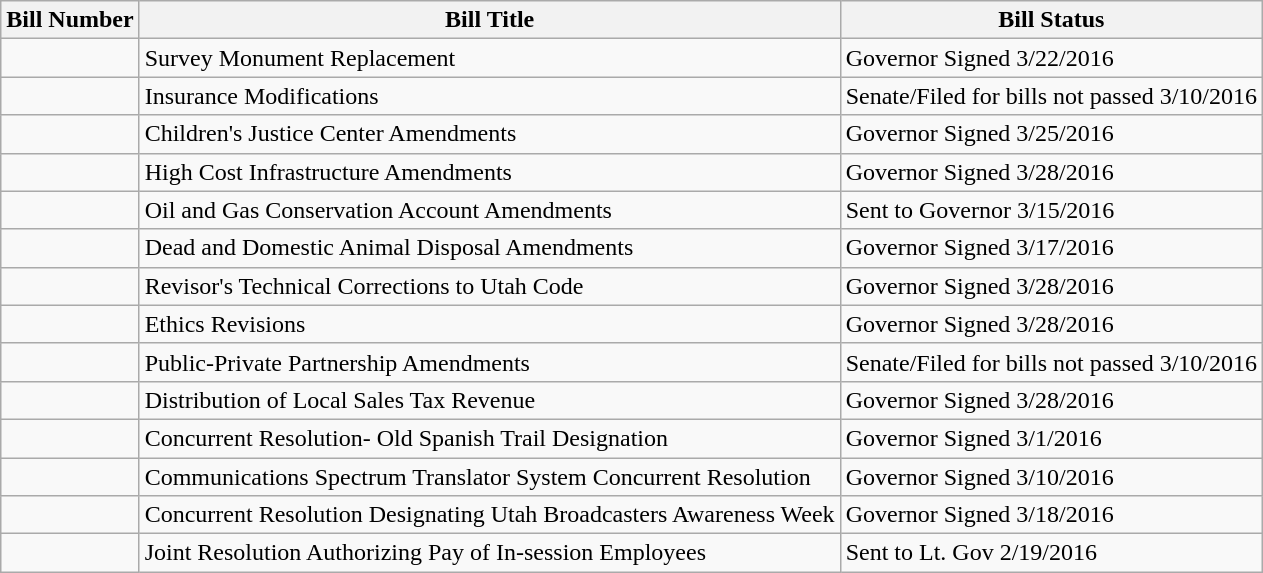<table class="wikitable">
<tr>
<th>Bill Number</th>
<th>Bill Title</th>
<th>Bill Status</th>
</tr>
<tr>
<td></td>
<td>Survey Monument Replacement</td>
<td>Governor Signed 3/22/2016</td>
</tr>
<tr>
<td></td>
<td>Insurance Modifications</td>
<td>Senate/Filed for bills not passed 3/10/2016</td>
</tr>
<tr>
<td></td>
<td>Children's Justice Center Amendments</td>
<td>Governor Signed 3/25/2016</td>
</tr>
<tr>
<td></td>
<td>High Cost Infrastructure Amendments</td>
<td>Governor Signed 3/28/2016</td>
</tr>
<tr>
<td></td>
<td>Oil and Gas Conservation Account Amendments</td>
<td>Sent to Governor 3/15/2016</td>
</tr>
<tr>
<td></td>
<td>Dead and Domestic Animal Disposal Amendments</td>
<td>Governor Signed 3/17/2016</td>
</tr>
<tr>
<td></td>
<td>Revisor's Technical Corrections to Utah Code</td>
<td>Governor Signed 3/28/2016</td>
</tr>
<tr>
<td></td>
<td>Ethics Revisions</td>
<td>Governor Signed 3/28/2016</td>
</tr>
<tr>
<td></td>
<td>Public-Private Partnership Amendments</td>
<td>Senate/Filed for bills not passed 3/10/2016</td>
</tr>
<tr>
<td></td>
<td>Distribution of Local Sales Tax Revenue</td>
<td>Governor Signed 3/28/2016</td>
</tr>
<tr>
<td></td>
<td>Concurrent Resolution- Old Spanish Trail Designation</td>
<td>Governor Signed 3/1/2016</td>
</tr>
<tr>
<td></td>
<td>Communications Spectrum Translator System Concurrent Resolution</td>
<td>Governor Signed 3/10/2016</td>
</tr>
<tr>
<td></td>
<td>Concurrent Resolution Designating Utah Broadcasters Awareness Week</td>
<td>Governor Signed 3/18/2016</td>
</tr>
<tr>
<td></td>
<td>Joint Resolution Authorizing Pay of In-session Employees</td>
<td>Sent to Lt. Gov 2/19/2016</td>
</tr>
</table>
